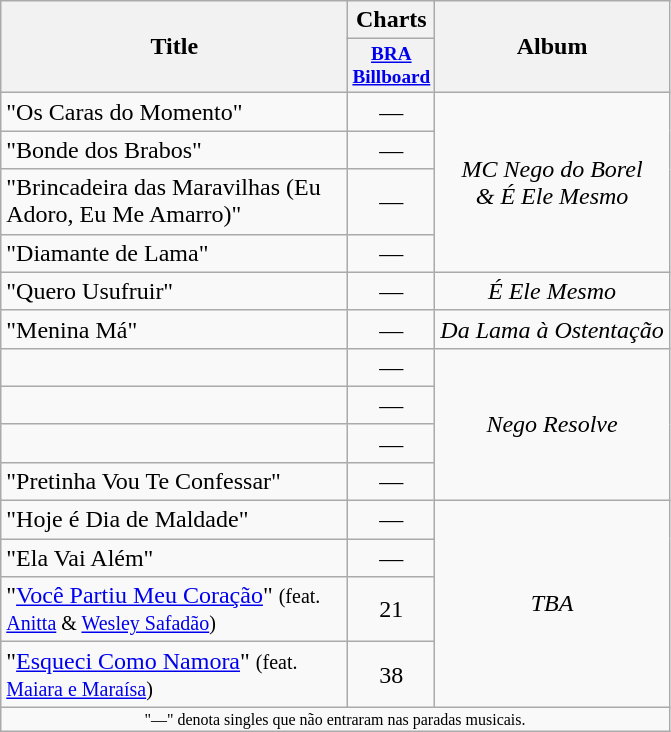<table class="wikitable">
<tr>
<th rowspan="2"  style="width:14em;">Title</th>
<th colspan="1">Charts</th>
<th rowspan="2">Album</th>
</tr>
<tr>
<th scope="col" style="width:4em;font-size:80%;"><a href='#'>BRA<br>Billboard</a></th>
</tr>
<tr>
<td>"Os Caras do Momento"</td>
<td align="center">—</td>
<td align="center" rowspan="4"><em>MC Nego do Borel</em><br> <em>&</em> <em>É Ele Mesmo</em></td>
</tr>
<tr>
<td>"Bonde dos Brabos"</td>
<td align="center">—</td>
</tr>
<tr>
<td>"Brincadeira das Maravilhas (Eu Adoro, Eu Me Amarro)"</td>
<td align="center">—</td>
</tr>
<tr>
<td>"Diamante de Lama"</td>
<td align="center">—</td>
</tr>
<tr>
<td>"Quero Usufruir"</td>
<td align="center">—</td>
<td align="center" rowspan="1"><em>É Ele Mesmo</em></td>
</tr>
<tr>
<td>"Menina Má"</td>
<td align="center">—</td>
<td align="center" rowspan="1"><em>Da Lama à Ostentação</em></td>
</tr>
<tr>
<td></td>
<td align="center">—</td>
<td align="center" rowspan="4"><em>Nego Resolve</em></td>
</tr>
<tr>
<td></td>
<td align="center">—</td>
</tr>
<tr>
<td></td>
<td align="center">—</td>
</tr>
<tr>
<td>"Pretinha Vou Te Confessar"</td>
<td align="center">—</td>
</tr>
<tr>
<td>"Hoje é Dia de Maldade"</td>
<td align="center">—</td>
<td align="center" rowspan="4"><em>TBA</em></td>
</tr>
<tr>
<td>"Ela Vai Além"</td>
<td align="center">—</td>
</tr>
<tr>
<td>"<a href='#'>Você Partiu Meu Coração</a>" <small>(feat. <a href='#'>Anitta</a> & <a href='#'>Wesley Safadão</a>)</small></td>
<td align="center">21</td>
</tr>
<tr>
<td>"<a href='#'>Esqueci Como Namora</a>" <small>(feat. <a href='#'>Maiara e Maraísa</a>)</small></td>
<td align="center">38</td>
</tr>
<tr>
<td colspan="11" style="text-align:center; font-size:8pt;">"—" denota singles que não entraram nas paradas musicais.</td>
</tr>
</table>
